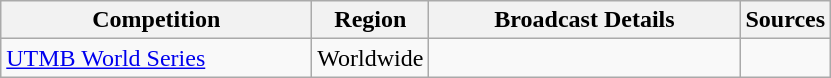<table class="wikitable">
<tr>
<th width="200">Competition</th>
<th>Region</th>
<th width="200">Broadcast Details</th>
<th>Sources</th>
</tr>
<tr>
<td><a href='#'>UTMB World Series</a></td>
<td>Worldwide</td>
<td></td>
<td></td>
</tr>
</table>
